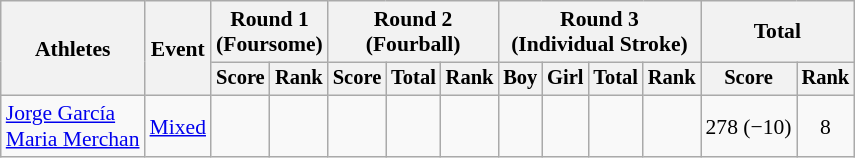<table class="wikitable" style="font-size:90%">
<tr>
<th rowspan="2">Athletes</th>
<th rowspan="2">Event</th>
<th colspan="2">Round 1<br>(Foursome)</th>
<th colspan="3">Round 2<br>(Fourball)</th>
<th colspan="4">Round 3<br>(Individual Stroke)</th>
<th colspan="2">Total</th>
</tr>
<tr style="font-size:95%">
<th>Score</th>
<th>Rank</th>
<th>Score</th>
<th>Total</th>
<th>Rank</th>
<th>Boy</th>
<th>Girl</th>
<th>Total</th>
<th>Rank</th>
<th>Score</th>
<th>Rank</th>
</tr>
<tr align=center>
<td align=left><a href='#'>Jorge García</a><br><a href='#'>Maria Merchan</a></td>
<td align=left><a href='#'>Mixed</a></td>
<td></td>
<td></td>
<td></td>
<td></td>
<td></td>
<td></td>
<td></td>
<td></td>
<td></td>
<td>278 (−10)</td>
<td>8</td>
</tr>
</table>
